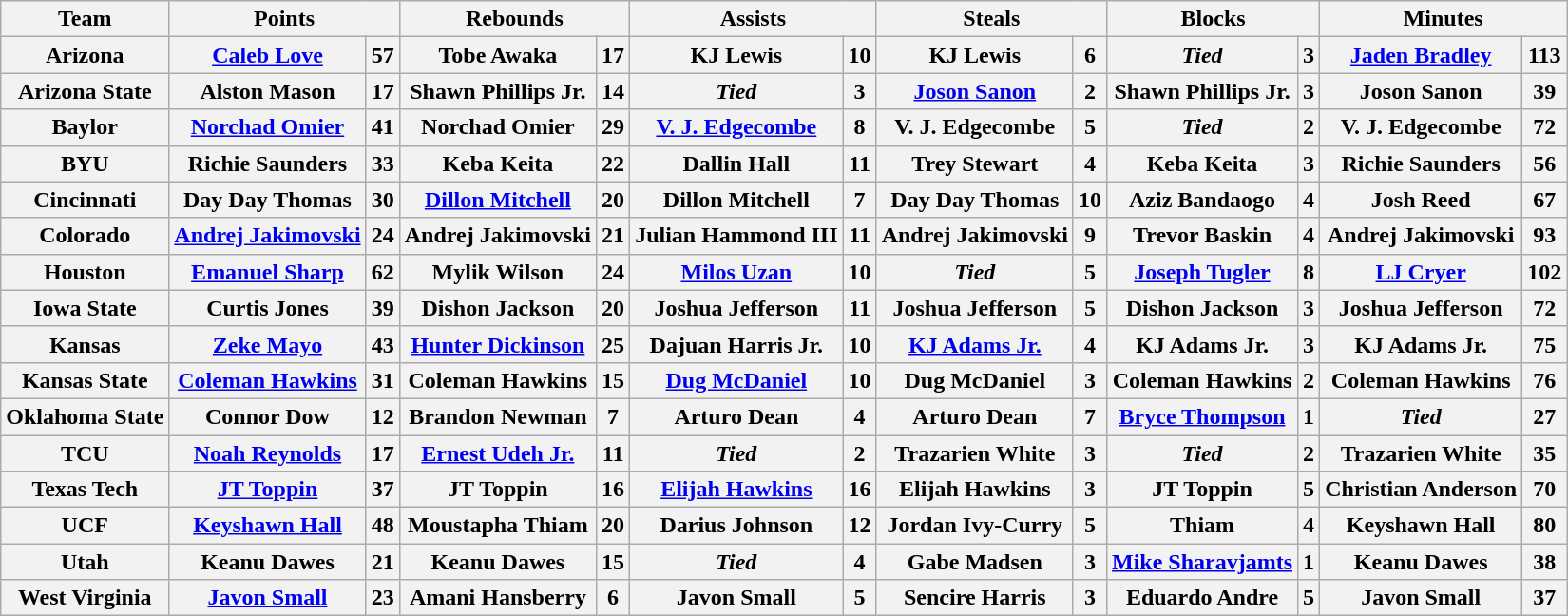<table class="wikitable" style="text-align:center">
<tr>
<th>Team</th>
<th colspan=2>Points</th>
<th colspan=2>Rebounds</th>
<th colspan=2>Assists</th>
<th colspan=2>Steals</th>
<th colspan=2>Blocks</th>
<th colspan=2>Minutes</th>
</tr>
<tr>
<th style=>Arizona</th>
<th><a href='#'>Caleb Love</a></th>
<th>57</th>
<th>Tobe Awaka</th>
<th>17</th>
<th>KJ Lewis</th>
<th>10</th>
<th>KJ Lewis</th>
<th>6</th>
<th><em>Tied</em></th>
<th>3</th>
<th><a href='#'>Jaden Bradley</a></th>
<th>113</th>
</tr>
<tr>
<th style=>Arizona State</th>
<th>Alston Mason</th>
<th>17</th>
<th>Shawn Phillips Jr.</th>
<th>14</th>
<th><em>Tied</em></th>
<th>3</th>
<th><a href='#'>Joson Sanon</a></th>
<th>2</th>
<th>Shawn Phillips Jr.</th>
<th>3</th>
<th>Joson Sanon</th>
<th>39</th>
</tr>
<tr>
<th style=>Baylor</th>
<th><a href='#'>Norchad Omier</a></th>
<th>41</th>
<th>Norchad Omier</th>
<th>29</th>
<th><a href='#'>V. J. Edgecombe</a></th>
<th>8</th>
<th>V. J. Edgecombe</th>
<th>5</th>
<th><em>Tied</em></th>
<th>2</th>
<th>V. J. Edgecombe</th>
<th>72</th>
</tr>
<tr>
<th style=>BYU</th>
<th>Richie Saunders</th>
<th>33</th>
<th>Keba Keita</th>
<th>22</th>
<th>Dallin Hall</th>
<th>11</th>
<th>Trey Stewart</th>
<th>4</th>
<th>Keba Keita</th>
<th>3</th>
<th>Richie Saunders</th>
<th>56</th>
</tr>
<tr>
<th style=>Cincinnati</th>
<th>Day Day Thomas</th>
<th>30</th>
<th><a href='#'>Dillon Mitchell</a></th>
<th>20</th>
<th>Dillon Mitchell</th>
<th>7</th>
<th>Day Day Thomas</th>
<th>10</th>
<th>Aziz Bandaogo</th>
<th>4</th>
<th>Josh Reed</th>
<th>67</th>
</tr>
<tr>
<th style=>Colorado</th>
<th><a href='#'>Andrej Jakimovski</a></th>
<th>24</th>
<th>Andrej Jakimovski</th>
<th>21</th>
<th>Julian Hammond III</th>
<th>11</th>
<th>Andrej Jakimovski</th>
<th>9</th>
<th>Trevor Baskin</th>
<th>4</th>
<th>Andrej Jakimovski</th>
<th>93</th>
</tr>
<tr>
<th style=>Houston</th>
<th><a href='#'>Emanuel Sharp</a></th>
<th>62</th>
<th>Mylik Wilson</th>
<th>24</th>
<th><a href='#'>Milos Uzan</a></th>
<th>10</th>
<th><em>Tied</em></th>
<th>5</th>
<th><a href='#'>Joseph Tugler</a></th>
<th>8</th>
<th><a href='#'>LJ Cryer</a></th>
<th>102</th>
</tr>
<tr>
<th style=>Iowa State</th>
<th>Curtis Jones</th>
<th>39</th>
<th>Dishon Jackson</th>
<th>20</th>
<th>Joshua Jefferson</th>
<th>11</th>
<th>Joshua Jefferson</th>
<th>5</th>
<th>Dishon Jackson</th>
<th>3</th>
<th>Joshua Jefferson</th>
<th>72</th>
</tr>
<tr>
<th style=>Kansas</th>
<th><a href='#'>Zeke Mayo</a></th>
<th>43</th>
<th><a href='#'>Hunter Dickinson</a></th>
<th>25</th>
<th>Dajuan Harris Jr.</th>
<th>10</th>
<th><a href='#'>KJ Adams Jr.</a></th>
<th>4</th>
<th>KJ Adams Jr.</th>
<th>3</th>
<th>KJ Adams Jr.</th>
<th>75</th>
</tr>
<tr>
<th style=>Kansas State</th>
<th><a href='#'>Coleman Hawkins</a></th>
<th>31</th>
<th>Coleman Hawkins</th>
<th>15</th>
<th><a href='#'>Dug McDaniel</a></th>
<th>10</th>
<th>Dug McDaniel</th>
<th>3</th>
<th>Coleman Hawkins</th>
<th>2</th>
<th>Coleman Hawkins</th>
<th>76</th>
</tr>
<tr>
<th style=>Oklahoma State</th>
<th>Connor Dow</th>
<th>12</th>
<th>Brandon Newman</th>
<th>7</th>
<th>Arturo Dean</th>
<th>4</th>
<th>Arturo Dean</th>
<th>7</th>
<th><a href='#'>Bryce Thompson</a></th>
<th>1</th>
<th><em>Tied</em></th>
<th>27</th>
</tr>
<tr>
<th style=>TCU</th>
<th><a href='#'>Noah Reynolds</a></th>
<th>17</th>
<th><a href='#'>Ernest Udeh Jr.</a></th>
<th>11</th>
<th><em>Tied</em></th>
<th>2</th>
<th>Trazarien White</th>
<th>3</th>
<th><em>Tied</em></th>
<th>2</th>
<th>Trazarien White</th>
<th>35</th>
</tr>
<tr>
<th style=>Texas Tech</th>
<th><a href='#'>JT Toppin</a></th>
<th>37</th>
<th>JT Toppin</th>
<th>16</th>
<th><a href='#'>Elijah Hawkins</a></th>
<th>16</th>
<th>Elijah Hawkins</th>
<th>3</th>
<th>JT Toppin</th>
<th>5</th>
<th>Christian Anderson</th>
<th>70</th>
</tr>
<tr>
<th style=>UCF</th>
<th><a href='#'>Keyshawn Hall</a></th>
<th>48</th>
<th>Moustapha Thiam</th>
<th>20</th>
<th>Darius Johnson</th>
<th>12</th>
<th>Jordan Ivy-Curry</th>
<th>5</th>
<th>Thiam</th>
<th>4</th>
<th>Keyshawn Hall</th>
<th>80</th>
</tr>
<tr>
<th style=>Utah</th>
<th>Keanu Dawes</th>
<th>21</th>
<th>Keanu Dawes</th>
<th>15</th>
<th><em>Tied</em></th>
<th>4</th>
<th>Gabe Madsen</th>
<th>3</th>
<th><a href='#'>Mike Sharavjamts</a></th>
<th>1</th>
<th>Keanu Dawes</th>
<th>38</th>
</tr>
<tr>
<th style=>West Virginia</th>
<th><a href='#'>Javon Small</a></th>
<th>23</th>
<th>Amani Hansberry</th>
<th>6</th>
<th>Javon Small</th>
<th>5</th>
<th>Sencire Harris</th>
<th>3</th>
<th>Eduardo Andre</th>
<th>5</th>
<th>Javon Small</th>
<th>37</th>
</tr>
</table>
